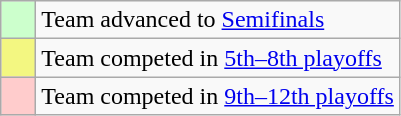<table class="wikitable">
<tr>
<td style="background: #ccffcc;">    </td>
<td>Team advanced to <a href='#'>Semifinals</a></td>
</tr>
<tr>
<td style="background: #F3F781;">    </td>
<td>Team competed in <a href='#'>5th–8th playoffs</a></td>
</tr>
<tr>
<td style="background: #ffcccc;">    </td>
<td>Team competed in <a href='#'>9th–12th playoffs</a></td>
</tr>
</table>
